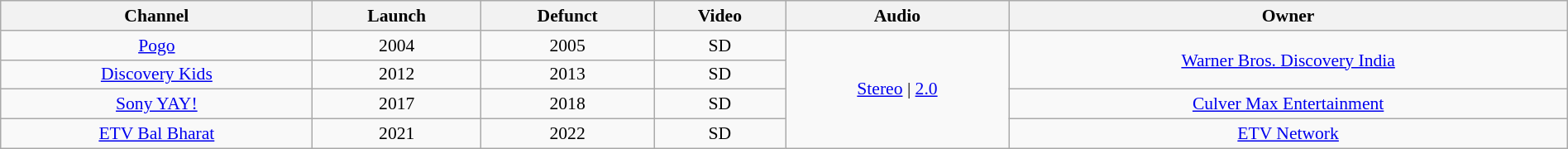<table class="wikitable sortable" style="border-collapse:collapse; font-size: 90%; text-align:center" width="100%">
<tr>
<th>Channel</th>
<th>Launch</th>
<th>Defunct</th>
<th>Video</th>
<th>Audio</th>
<th>Owner</th>
</tr>
<tr>
<td><a href='#'>Pogo</a></td>
<td>2004</td>
<td>2005</td>
<td>SD</td>
<td rowspan="4"><a href='#'>Stereo</a> | <a href='#'>2.0</a></td>
<td rowspan="2"><a href='#'>Warner Bros. Discovery India</a></td>
</tr>
<tr>
<td><a href='#'>Discovery Kids</a></td>
<td>2012</td>
<td>2013</td>
<td>SD</td>
</tr>
<tr>
<td><a href='#'>Sony YAY!</a></td>
<td>2017</td>
<td>2018</td>
<td>SD</td>
<td><a href='#'>Culver Max Entertainment</a></td>
</tr>
<tr>
<td><a href='#'>ETV Bal Bharat</a></td>
<td>2021</td>
<td>2022</td>
<td>SD</td>
<td><a href='#'>ETV Network</a></td>
</tr>
</table>
